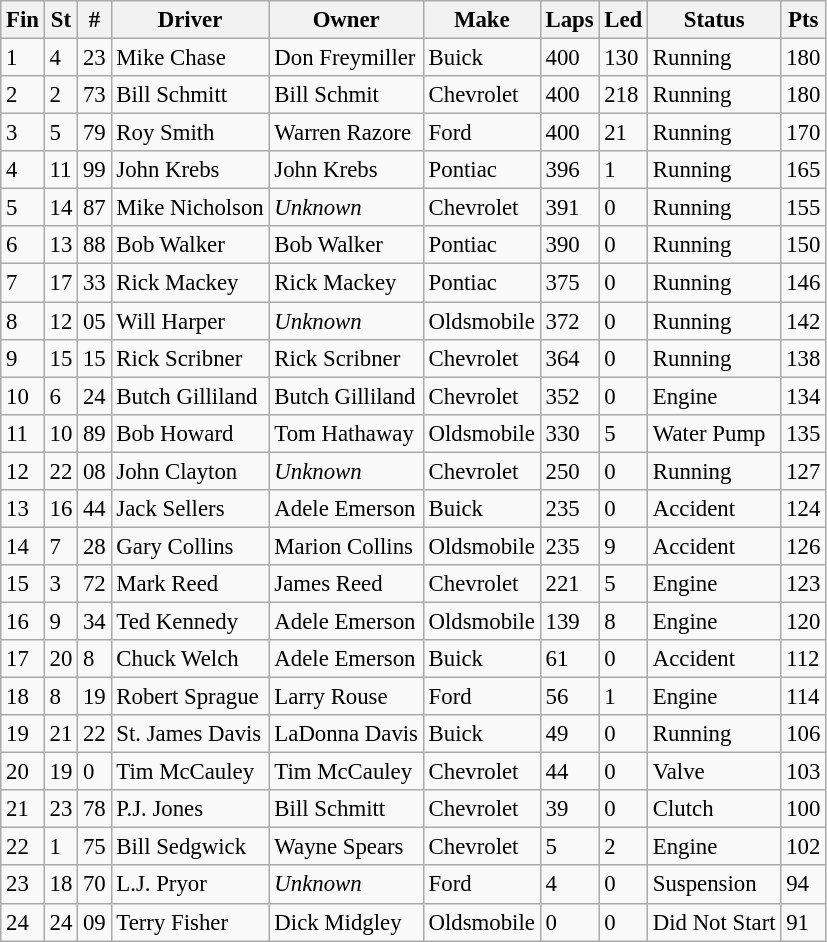<table class="wikitable" style="font-size: 95%;">
<tr>
<th>Fin</th>
<th>St</th>
<th>#</th>
<th>Driver</th>
<th>Owner</th>
<th>Make</th>
<th>Laps</th>
<th>Led</th>
<th>Status</th>
<th>Pts</th>
</tr>
<tr>
<td>1</td>
<td>4</td>
<td>23</td>
<td>Mike Chase</td>
<td>Don Freymiller</td>
<td>Buick</td>
<td>400</td>
<td>130</td>
<td>Running</td>
<td>180</td>
</tr>
<tr>
<td>2</td>
<td>2</td>
<td>73</td>
<td>Bill Schmitt</td>
<td>Bill Schmit</td>
<td>Chevrolet</td>
<td>400</td>
<td>218</td>
<td>Running</td>
<td>180</td>
</tr>
<tr>
<td>3</td>
<td>5</td>
<td>79</td>
<td>Roy Smith</td>
<td>Warren Razore</td>
<td>Ford</td>
<td>400</td>
<td>21</td>
<td>Running</td>
<td>170</td>
</tr>
<tr>
<td>4</td>
<td>11</td>
<td>99</td>
<td>John Krebs</td>
<td>John Krebs</td>
<td>Pontiac</td>
<td>396</td>
<td>1</td>
<td>Running</td>
<td>165</td>
</tr>
<tr>
<td>5</td>
<td>14</td>
<td>87</td>
<td>Mike Nicholson</td>
<td><em>Unknown</em></td>
<td>Chevrolet</td>
<td>391</td>
<td>0</td>
<td>Running</td>
<td>155</td>
</tr>
<tr>
<td>6</td>
<td>13</td>
<td>88</td>
<td>Bob Walker</td>
<td>Bob Walker</td>
<td>Pontiac</td>
<td>390</td>
<td>0</td>
<td>Running</td>
<td>150</td>
</tr>
<tr>
<td>7</td>
<td>17</td>
<td>33</td>
<td>Rick Mackey</td>
<td>Rick Mackey</td>
<td>Pontiac</td>
<td>375</td>
<td>0</td>
<td>Running</td>
<td>146</td>
</tr>
<tr>
<td>8</td>
<td>12</td>
<td>05</td>
<td>Will Harper</td>
<td><em>Unknown</em></td>
<td>Oldsmobile</td>
<td>372</td>
<td>0</td>
<td>Running</td>
<td>142</td>
</tr>
<tr>
<td>9</td>
<td>15</td>
<td>15</td>
<td>Rick Scribner</td>
<td>Rick Scribner</td>
<td>Chevrolet</td>
<td>364</td>
<td>0</td>
<td>Running</td>
<td>138</td>
</tr>
<tr>
<td>10</td>
<td>6</td>
<td>24</td>
<td>Butch Gilliland</td>
<td>Butch Gilliland</td>
<td>Chevrolet</td>
<td>352</td>
<td>0</td>
<td>Engine</td>
<td>134</td>
</tr>
<tr>
<td>11</td>
<td>10</td>
<td>89</td>
<td>Bob Howard</td>
<td>Tom Hathaway</td>
<td>Oldsmobile</td>
<td>330</td>
<td>5</td>
<td>Water Pump</td>
<td>135</td>
</tr>
<tr>
<td>12</td>
<td>22</td>
<td>08</td>
<td>John Clayton</td>
<td><em>Unknown</em></td>
<td>Chevrolet</td>
<td>250</td>
<td>0</td>
<td>Running</td>
<td>127</td>
</tr>
<tr>
<td>13</td>
<td>16</td>
<td>44</td>
<td>Jack Sellers</td>
<td>Adele Emerson</td>
<td>Buick</td>
<td>235</td>
<td>0</td>
<td>Accident</td>
<td>124</td>
</tr>
<tr>
<td>14</td>
<td>7</td>
<td>28</td>
<td>Gary Collins</td>
<td>Marion Collins</td>
<td>Oldsmobile</td>
<td>235</td>
<td>9</td>
<td>Accident</td>
<td>126</td>
</tr>
<tr>
<td>15</td>
<td>3</td>
<td>72</td>
<td>Mark Reed</td>
<td>James Reed</td>
<td>Chevrolet</td>
<td>221</td>
<td>5</td>
<td>Engine</td>
<td>123</td>
</tr>
<tr>
<td>16</td>
<td>9</td>
<td>34</td>
<td>Ted Kennedy</td>
<td>Adele Emerson</td>
<td>Oldsmobile</td>
<td>139</td>
<td>8</td>
<td>Engine</td>
<td>120</td>
</tr>
<tr>
<td>17</td>
<td>20</td>
<td>8</td>
<td>Chuck Welch</td>
<td>Adele Emerson</td>
<td>Buick</td>
<td>61</td>
<td>0</td>
<td>Accident</td>
<td>112</td>
</tr>
<tr>
<td>18</td>
<td>8</td>
<td>19</td>
<td>Robert Sprague</td>
<td>Larry Rouse</td>
<td>Ford</td>
<td>56</td>
<td>1</td>
<td>Engine</td>
<td>114</td>
</tr>
<tr>
<td>19</td>
<td>21</td>
<td>22</td>
<td>St. James Davis</td>
<td>LaDonna Davis</td>
<td>Buick</td>
<td>49</td>
<td>0</td>
<td>Running</td>
<td>106</td>
</tr>
<tr>
<td>20</td>
<td>19</td>
<td>0</td>
<td>Tim McCauley</td>
<td>Tim McCauley</td>
<td>Chevrolet</td>
<td>44</td>
<td>0</td>
<td>Valve</td>
<td>103</td>
</tr>
<tr>
<td>21</td>
<td>23</td>
<td>78</td>
<td>P.J. Jones</td>
<td>Bill Schmitt</td>
<td>Chevrolet</td>
<td>39</td>
<td>0</td>
<td>Clutch</td>
<td>100</td>
</tr>
<tr>
<td>22</td>
<td>1</td>
<td>75</td>
<td>Bill Sedgwick</td>
<td>Wayne Spears</td>
<td>Chevrolet</td>
<td>5</td>
<td>2</td>
<td>Engine</td>
<td>102</td>
</tr>
<tr>
<td>23</td>
<td>18</td>
<td>70</td>
<td>L.J. Pryor</td>
<td><em>Unknown</em></td>
<td>Ford</td>
<td>4</td>
<td>0</td>
<td>Suspension</td>
<td>94</td>
</tr>
<tr>
<td>24</td>
<td>24</td>
<td>09</td>
<td>Terry Fisher</td>
<td>Dick Midgley</td>
<td>Oldsmobile</td>
<td>0</td>
<td>0</td>
<td>Did Not Start</td>
<td>91</td>
</tr>
</table>
